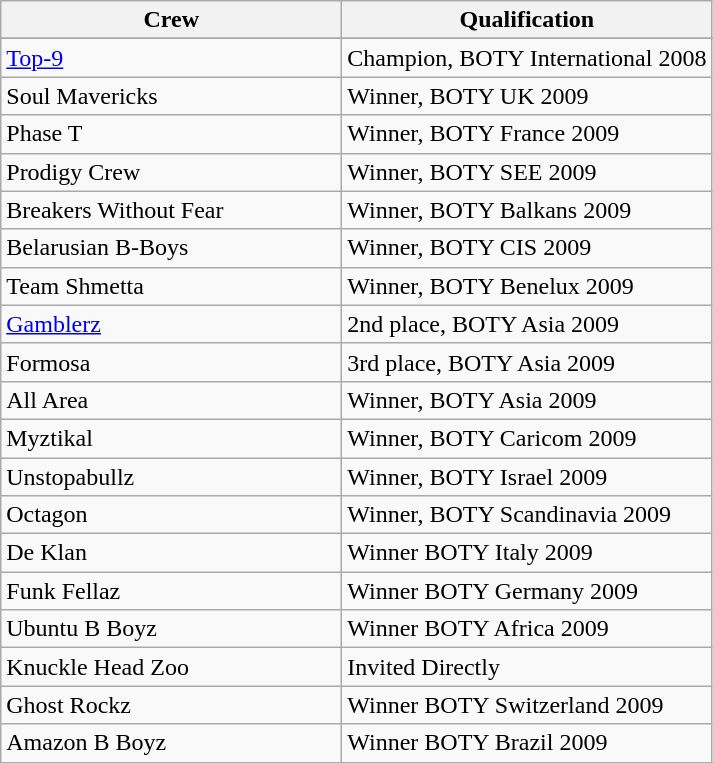<table class="wikitable">
<tr>
<th width="220px">Crew</th>
<th>Qualification</th>
</tr>
<tr>
</tr>
<tr>
<td> <a href='#'>Top-9</a></td>
<td>Champion, BOTY International 2008</td>
</tr>
<tr>
<td> Soul Mavericks</td>
<td>Winner, BOTY UK 2009</td>
</tr>
<tr>
<td> Phase T</td>
<td>Winner, BOTY France 2009</td>
</tr>
<tr>
<td> Prodigy Crew</td>
<td>Winner, BOTY SEE 2009</td>
</tr>
<tr>
<td> Breakers Without Fear</td>
<td>Winner, BOTY Balkans 2009</td>
</tr>
<tr>
<td> Belarusian B-Boys</td>
<td>Winner, BOTY CIS 2009</td>
</tr>
<tr>
<td> Team Shmetta</td>
<td>Winner, BOTY Benelux 2009</td>
</tr>
<tr>
<td> <a href='#'>Gamblerz</a></td>
<td>2nd place, BOTY Asia 2009</td>
</tr>
<tr>
<td> Formosa</td>
<td>3rd place, BOTY Asia 2009</td>
</tr>
<tr>
<td> All Area</td>
<td>Winner, BOTY Asia 2009</td>
</tr>
<tr>
<td> Myztikal</td>
<td>Winner, BOTY Caricom 2009</td>
</tr>
<tr>
<td> Unstopabullz</td>
<td>Winner, BOTY Israel 2009</td>
</tr>
<tr>
<td> Octagon</td>
<td>Winner, BOTY Scandinavia 2009</td>
</tr>
<tr>
<td> De Klan</td>
<td>Winner BOTY Italy 2009</td>
</tr>
<tr>
<td> Funk Fellaz</td>
<td>Winner BOTY Germany 2009</td>
</tr>
<tr>
<td> Ubuntu B Boyz</td>
<td>Winner BOTY Africa 2009</td>
</tr>
<tr>
<td> Knuckle Head Zoo</td>
<td>Invited Directly</td>
</tr>
<tr>
<td> Ghost Rockz</td>
<td>Winner BOTY Switzerland 2009</td>
</tr>
<tr>
<td> Amazon B Boyz</td>
<td>Winner BOTY Brazil 2009</td>
</tr>
<tr>
</tr>
</table>
